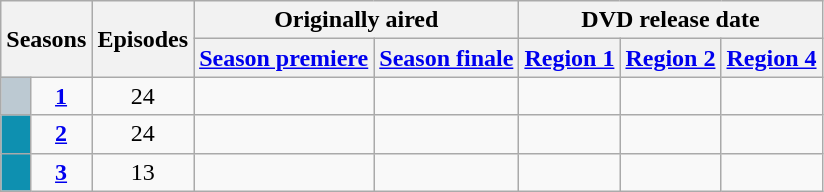<table class="wikitable" style="text-align:center">
<tr>
<th colspan="2" rowspan="2">Seasons</th>
<th ! rowspan="2">Episodes</th>
<th ! colspan="2">Originally aired</th>
<th ! colspan="3">DVD release date</th>
</tr>
<tr>
<th><a href='#'>Season premiere</a></th>
<th><a href='#'>Season finale</a></th>
<th><a href='#'>Region 1</a></th>
<th><a href='#'>Region 2</a></th>
<th><a href='#'>Region 4</a></th>
</tr>
<tr>
<td style="background:#BCC9D2; color:#100; text-align:center;"></td>
<td><strong><a href='#'>1</a></strong></td>
<td>24</td>
<td></td>
<td></td>
<td></td>
<td></td>
<td></td>
</tr>
<tr>
<td style="background:#0E90B0; color:#100; text-align:center;"></td>
<td><strong><a href='#'>2</a></strong></td>
<td>24</td>
<td></td>
<td></td>
<td></td>
<td></td>
<td></td>
</tr>
<tr>
<td style="background:#0E90B0; color:#100; text-align:center;"></td>
<td><strong><a href='#'>3</a></strong></td>
<td>13</td>
<td></td>
<td></td>
<td></td>
<td></td>
<td></td>
</tr>
</table>
